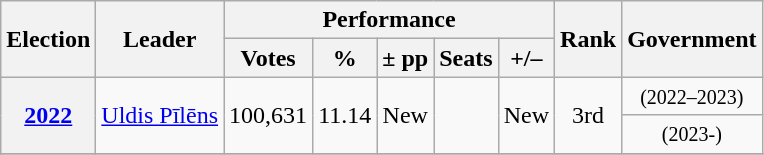<table class=wikitable style=text-align:center>
<tr>
<th rowspan=2>Election</th>
<th rowspan=2>Leader</th>
<th colspan=5>Performance</th>
<th rowspan=2>Rank</th>
<th rowspan=2>Government</th>
</tr>
<tr>
<th>Votes</th>
<th>%</th>
<th>± pp</th>
<th>Seats</th>
<th>+/–</th>
</tr>
<tr>
<th rowspan="2"><a href='#'>2022</a></th>
<td rowspan="2" align=left><a href='#'>Uldis Pīlēns</a></td>
<td rowspan="2">100,631</td>
<td rowspan="2">11.14</td>
<td rowspan="2">New</td>
<td rowspan="2"></td>
<td rowspan="2">New</td>
<td rowspan="2">3rd</td>
<td> <small>(2022–2023)</small></td>
</tr>
<tr>
<td> <small>(2023-)</small></td>
</tr>
<tr>
</tr>
</table>
